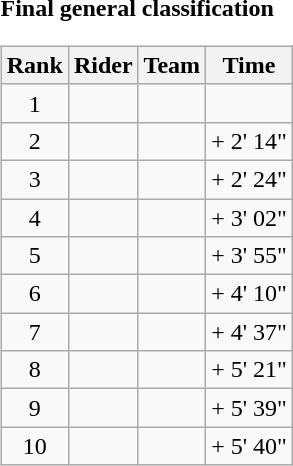<table>
<tr>
<td><strong>Final general classification</strong><br><table class="wikitable">
<tr>
<th scope="col">Rank</th>
<th scope="col">Rider</th>
<th scope="col">Team</th>
<th scope="col">Time</th>
</tr>
<tr>
<td style="text-align:center;">1</td>
<td></td>
<td></td>
<td style="text-align:right;"></td>
</tr>
<tr>
<td style="text-align:center;">2</td>
<td></td>
<td></td>
<td style="text-align:right;">+ 2' 14"</td>
</tr>
<tr>
<td style="text-align:center;">3</td>
<td></td>
<td></td>
<td style="text-align:right;">+ 2' 24"</td>
</tr>
<tr>
<td style="text-align:center;">4</td>
<td></td>
<td></td>
<td style="text-align:right;">+ 3' 02"</td>
</tr>
<tr>
<td style="text-align:center;">5</td>
<td></td>
<td></td>
<td style="text-align:right;">+ 3' 55"</td>
</tr>
<tr>
<td style="text-align:center;">6</td>
<td></td>
<td></td>
<td style="text-align:right;">+ 4' 10"</td>
</tr>
<tr>
<td style="text-align:center;">7</td>
<td></td>
<td></td>
<td style="text-align:right;">+ 4' 37"</td>
</tr>
<tr>
<td style="text-align:center;">8</td>
<td></td>
<td></td>
<td style="text-align:right;">+ 5' 21"</td>
</tr>
<tr>
<td style="text-align:center;">9</td>
<td></td>
<td></td>
<td style="text-align:right;">+ 5' 39"</td>
</tr>
<tr>
<td style="text-align:center;">10</td>
<td></td>
<td></td>
<td style="text-align:right;">+ 5' 40"</td>
</tr>
</table>
</td>
</tr>
</table>
